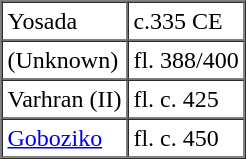<table border="1" cellpadding="3" cellspacing="0">
<tr>
<td>Yosada</td>
<td>c.335 CE</td>
</tr>
<tr>
<td>(Unknown)</td>
<td>fl. 388/400</td>
</tr>
<tr>
<td>Varhran (II)</td>
<td>fl. c. 425</td>
</tr>
<tr>
<td><a href='#'>Goboziko</a></td>
<td>fl. c. 450</td>
</tr>
<tr>
</tr>
</table>
